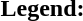<table class="toccolours" style="font-size:100%; white-space:nowrap;">
<tr>
<td><strong>Legend:</strong></td>
</tr>
<tr>
<td></td>
</tr>
<tr>
<td></td>
</tr>
</table>
